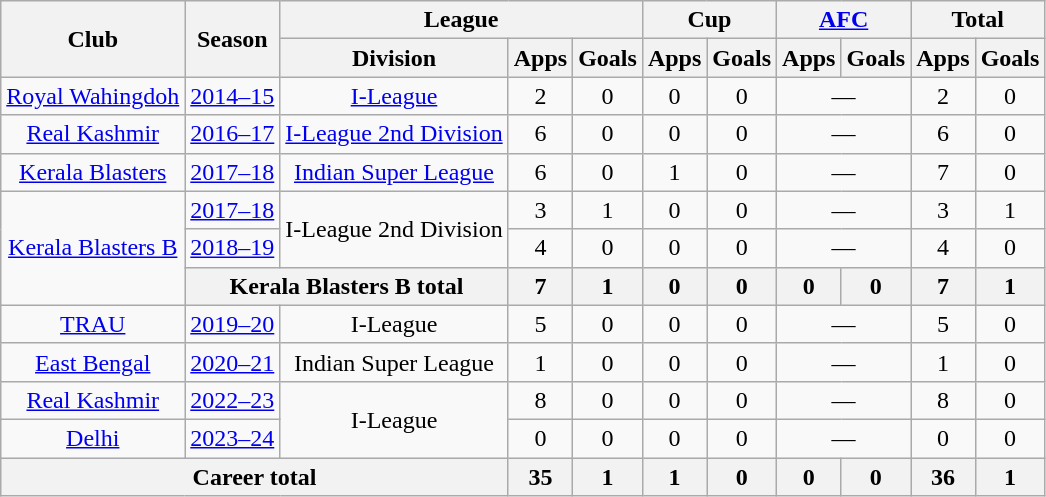<table class="wikitable" style="text-align: center; font-size;">
<tr>
<th rowspan="2">Club</th>
<th rowspan="2">Season</th>
<th colspan="3">League</th>
<th colspan="2">Cup</th>
<th colspan="2"><a href='#'>AFC</a></th>
<th colspan="2">Total</th>
</tr>
<tr>
<th>Division</th>
<th>Apps</th>
<th>Goals</th>
<th>Apps</th>
<th>Goals</th>
<th>Apps</th>
<th>Goals</th>
<th>Apps</th>
<th>Goals</th>
</tr>
<tr>
<td rowspan="1"><a href='#'>Royal Wahingdoh</a></td>
<td><a href='#'>2014–15</a></td>
<td rowspan="1"><a href='#'>I-League</a></td>
<td>2</td>
<td>0</td>
<td>0</td>
<td>0</td>
<td colspan="2">—</td>
<td>2</td>
<td>0</td>
</tr>
<tr>
<td rowspan="1"><a href='#'>Real Kashmir</a></td>
<td><a href='#'>2016–17</a></td>
<td rowspan="1"><a href='#'>I-League 2nd Division</a></td>
<td>6</td>
<td>0</td>
<td>0</td>
<td>0</td>
<td colspan="2">—</td>
<td>6</td>
<td>0</td>
</tr>
<tr>
<td rowspan="1"><a href='#'>Kerala Blasters</a></td>
<td><a href='#'>2017–18</a></td>
<td rowspan="1"><a href='#'>Indian Super League</a></td>
<td>6</td>
<td>0</td>
<td>1</td>
<td>0</td>
<td colspan="2">—</td>
<td>7</td>
<td>0</td>
</tr>
<tr>
<td rowspan="3"><a href='#'>Kerala Blasters B</a></td>
<td><a href='#'>2017–18</a></td>
<td rowspan="2">I-League 2nd Division</td>
<td>3</td>
<td>1</td>
<td>0</td>
<td>0</td>
<td colspan="2">—</td>
<td>3</td>
<td>1</td>
</tr>
<tr>
<td><a href='#'>2018–19</a></td>
<td>4</td>
<td>0</td>
<td>0</td>
<td>0</td>
<td colspan="2">—</td>
<td>4</td>
<td>0</td>
</tr>
<tr>
<th colspan="2">Kerala Blasters B total</th>
<th>7</th>
<th>1</th>
<th>0</th>
<th>0</th>
<th>0</th>
<th>0</th>
<th>7</th>
<th>1</th>
</tr>
<tr>
<td rowspan="1"><a href='#'>TRAU</a></td>
<td><a href='#'>2019–20</a></td>
<td rowspan="1">I-League</td>
<td>5</td>
<td>0</td>
<td>0</td>
<td>0</td>
<td colspan="2">—</td>
<td>5</td>
<td>0</td>
</tr>
<tr>
<td rowspan="1"><a href='#'>East Bengal</a></td>
<td><a href='#'>2020–21</a></td>
<td rowspan="1">Indian Super League</td>
<td>1</td>
<td>0</td>
<td>0</td>
<td>0</td>
<td colspan="2">—</td>
<td>1</td>
<td>0</td>
</tr>
<tr>
<td rowspan="1"><a href='#'>Real Kashmir</a></td>
<td><a href='#'>2022–23</a></td>
<td rowspan="2">I-League</td>
<td>8</td>
<td>0</td>
<td>0</td>
<td>0</td>
<td colspan="2">—</td>
<td>8</td>
<td>0</td>
</tr>
<tr>
<td rowspan="1"><a href='#'>Delhi</a></td>
<td><a href='#'>2023–24</a></td>
<td>0</td>
<td>0</td>
<td>0</td>
<td>0</td>
<td colspan="2">—</td>
<td>0</td>
<td>0</td>
</tr>
<tr>
<th colspan="3">Career total</th>
<th>35</th>
<th>1</th>
<th>1</th>
<th>0</th>
<th>0</th>
<th>0</th>
<th>36</th>
<th>1</th>
</tr>
</table>
